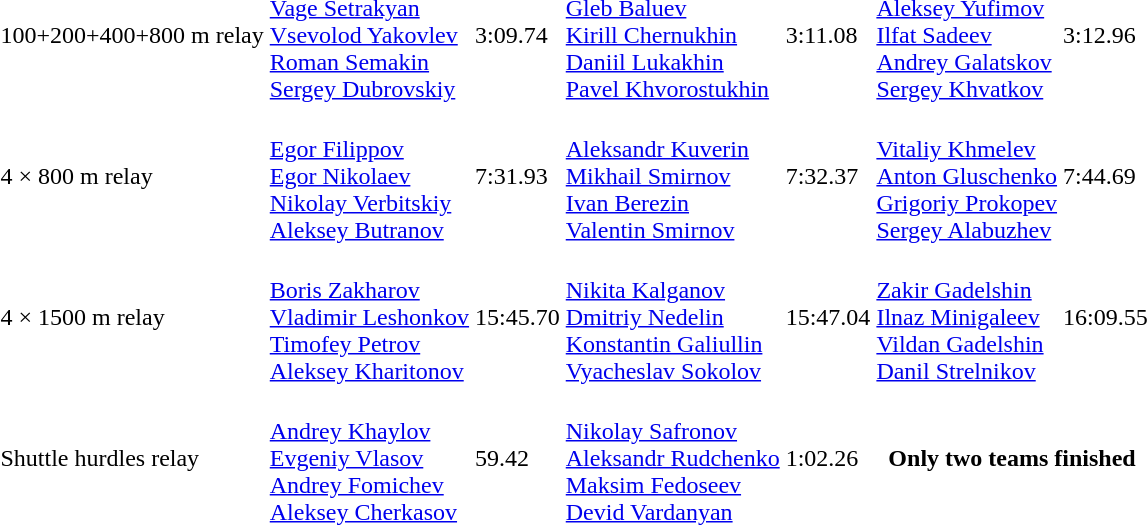<table>
<tr>
<td>100+200+400+800 m relay</td>
<td> <br> <a href='#'>Vage Setrakyan</a> <br> <a href='#'>Vsevolod Yakovlev</a> <br> <a href='#'>Roman Semakin</a> <br> <a href='#'>Sergey Dubrovskiy</a></td>
<td>3:09.74</td>
<td> <br> <a href='#'>Gleb Baluev</a> <br> <a href='#'>Kirill Chernukhin</a> <br> <a href='#'>Daniil Lukakhin</a> <br> <a href='#'>Pavel Khvorostukhin</a></td>
<td>3:11.08</td>
<td> <br> <a href='#'>Aleksey Yufimov</a> <br> <a href='#'>Ilfat Sadeev</a> <br> <a href='#'>Andrey Galatskov</a> <br> <a href='#'>Sergey Khvatkov</a></td>
<td>3:12.96</td>
</tr>
<tr>
<td>4 × 800 m relay</td>
<td> <br> <a href='#'>Egor Filippov</a> <br> <a href='#'>Egor Nikolaev</a> <br> <a href='#'>Nikolay Verbitskiy</a> <br> <a href='#'>Aleksey Butranov</a></td>
<td>7:31.93</td>
<td> <br> <a href='#'>Aleksandr Kuverin</a> <br> <a href='#'>Mikhail Smirnov</a> <br> <a href='#'>Ivan Berezin</a> <br> <a href='#'>Valentin Smirnov</a></td>
<td>7:32.37</td>
<td> <br> <a href='#'>Vitaliy Khmelev</a> <br> <a href='#'>Anton Gluschenko</a> <br> <a href='#'>Grigoriy Prokopev</a> <br> <a href='#'>Sergey Alabuzhev</a></td>
<td>7:44.69</td>
</tr>
<tr>
<td>4 × 1500 m relay</td>
<td> <br> <a href='#'>Boris Zakharov</a> <br> <a href='#'>Vladimir Leshonkov</a> <br> <a href='#'>Timofey Petrov</a> <br> <a href='#'>Aleksey Kharitonov</a></td>
<td>15:45.70</td>
<td> <br> <a href='#'>Nikita Kalganov</a> <br> <a href='#'>Dmitriy Nedelin</a> <br> <a href='#'>Konstantin Galiullin</a> <br> <a href='#'>Vyacheslav Sokolov</a></td>
<td>15:47.04</td>
<td> <br> <a href='#'>Zakir Gadelshin</a> <br> <a href='#'>Ilnaz Minigaleev</a> <br> <a href='#'>Vildan Gadelshin</a> <br> <a href='#'>Danil Strelnikov</a></td>
<td>16:09.55</td>
</tr>
<tr>
<td>Shuttle hurdles relay</td>
<td> <br> <a href='#'>Andrey Khaylov</a> <br> <a href='#'>Evgeniy Vlasov</a> <br> <a href='#'>Andrey Fomichev</a> <br> <a href='#'>Aleksey Cherkasov</a></td>
<td>59.42</td>
<td> <br> <a href='#'>Nikolay Safronov</a> <br> <a href='#'>Aleksandr Rudchenko</a> <br> <a href='#'>Maksim Fedoseev</a> <br> <a href='#'>Devid Vardanyan</a></td>
<td>1:02.26</td>
<th colspan=2>Only two teams finished</th>
</tr>
</table>
